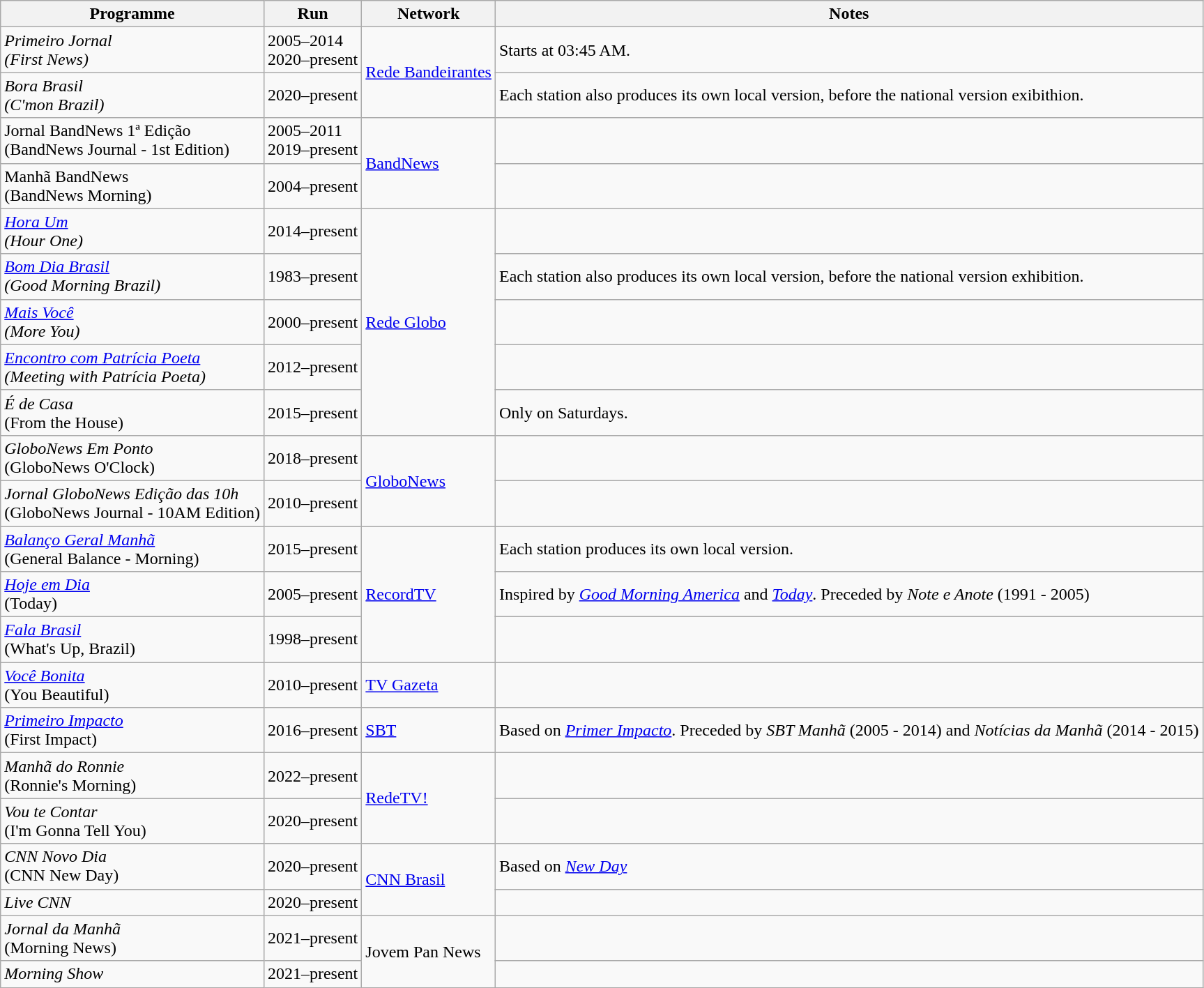<table class="wikitable sortable">
<tr>
<th>Programme</th>
<th>Run</th>
<th>Network</th>
<th>Notes</th>
</tr>
<tr>
<td><em>Primeiro Jornal</em><br><em>(First News)</em></td>
<td>2005–2014<br>2020–present</td>
<td rowspan="2"><a href='#'>Rede Bandeirantes</a></td>
<td>Starts at 03:45 AM.</td>
</tr>
<tr>
<td><em>Bora Brasil</em><br><em>(C'mon Brazil)</em></td>
<td>2020–present</td>
<td>Each station also produces its own local version, before the national version exibithion.</td>
</tr>
<tr>
<td>Jornal BandNews 1ª Edição<br>(BandNews Journal - 1st Edition)</td>
<td>2005–2011<br>2019–present</td>
<td rowspan="2"><a href='#'>BandNews</a></td>
<td></td>
</tr>
<tr>
<td>Manhã BandNews<br>(BandNews Morning)</td>
<td>2004–present</td>
<td></td>
</tr>
<tr>
<td><em><a href='#'>Hora Um</a></em><br><em>(Hour One)</em></td>
<td>2014–present</td>
<td rowspan="5"><a href='#'>Rede Globo</a></td>
<td></td>
</tr>
<tr>
<td><em><a href='#'>Bom Dia Brasil</a></em><br><em>(Good Morning Brazil)</em></td>
<td>1983–present</td>
<td>Each station also produces its own local version, before the national version exhibition.</td>
</tr>
<tr>
<td><em><a href='#'>Mais Você</a></em><br><em>(More You)</em></td>
<td>2000–present</td>
<td></td>
</tr>
<tr>
<td><em><a href='#'>Encontro com Patrícia Poeta</a></em><br><em>(Meeting with Patrícia Poeta)</em></td>
<td>2012–present</td>
<td></td>
</tr>
<tr>
<td><em>É de Casa</em><br>(From the House)</td>
<td>2015–present</td>
<td>Only on Saturdays.</td>
</tr>
<tr>
<td><em>GloboNews Em Ponto</em><br>(GloboNews O'Clock)</td>
<td>2018–present</td>
<td rowspan="2"><a href='#'>GloboNews</a></td>
<td></td>
</tr>
<tr>
<td><em>Jornal GloboNews Edição das 10h</em><br>(GloboNews Journal - 10AM Edition)</td>
<td>2010–present</td>
<td></td>
</tr>
<tr>
<td><em><a href='#'>Balanço Geral Manhã</a></em><br>(General Balance - Morning)</td>
<td>2015–present</td>
<td rowspan="3"><a href='#'>RecordTV</a></td>
<td>Each station produces its own local version.</td>
</tr>
<tr>
<td><em><a href='#'>Hoje em Dia</a></em><br>(Today)</td>
<td>2005–present</td>
<td>Inspired by <em><a href='#'>Good Morning America</a></em> and <em><a href='#'>Today</a></em>. Preceded by <em>Note e Anote</em> (1991 - 2005)</td>
</tr>
<tr>
<td><em><a href='#'>Fala Brasil</a></em><br>(What's Up, Brazil)</td>
<td>1998–present</td>
<td></td>
</tr>
<tr>
<td><em><a href='#'>Você Bonita</a></em><br>(You Beautiful)</td>
<td>2010–present</td>
<td><a href='#'>TV Gazeta</a></td>
<td></td>
</tr>
<tr>
<td><em><a href='#'>Primeiro Impacto</a></em><br>(First Impact)</td>
<td>2016–present</td>
<td><a href='#'>SBT</a></td>
<td>Based on <em><a href='#'>Primer Impacto</a></em>. Preceded by <em>SBT Manhã</em> (2005 - 2014) and <em>Notícias da Manhã</em> (2014 - 2015)</td>
</tr>
<tr>
<td><em>Manhã do Ronnie</em><br>(Ronnie's Morning)</td>
<td>2022–present</td>
<td rowspan="2"><a href='#'>RedeTV!</a></td>
<td></td>
</tr>
<tr>
<td><em>Vou te Contar</em><br>(I'm Gonna Tell You)</td>
<td>2020–present</td>
<td></td>
</tr>
<tr>
<td><em>CNN Novo Dia</em><br>(CNN New Day)</td>
<td>2020–present</td>
<td rowspan="2"><a href='#'>CNN Brasil</a></td>
<td>Based on <a href='#'><em>New Day</em></a></td>
</tr>
<tr>
<td><em>Live CNN</em></td>
<td>2020–present</td>
<td></td>
</tr>
<tr>
<td><em>Jornal da Manhã</em><br>(Morning News)</td>
<td>2021–present</td>
<td rowspan="2">Jovem Pan News</td>
<td></td>
</tr>
<tr>
<td><em>Morning Show</em></td>
<td>2021–present</td>
<td></td>
</tr>
</table>
